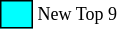<table class="toccolours" style="font-size: 75%; white-space: nowrap;">
<tr>
<td style="background:aqua; border: 1px solid black;">      </td>
<td>New Top 9</td>
</tr>
<tr>
</tr>
</table>
